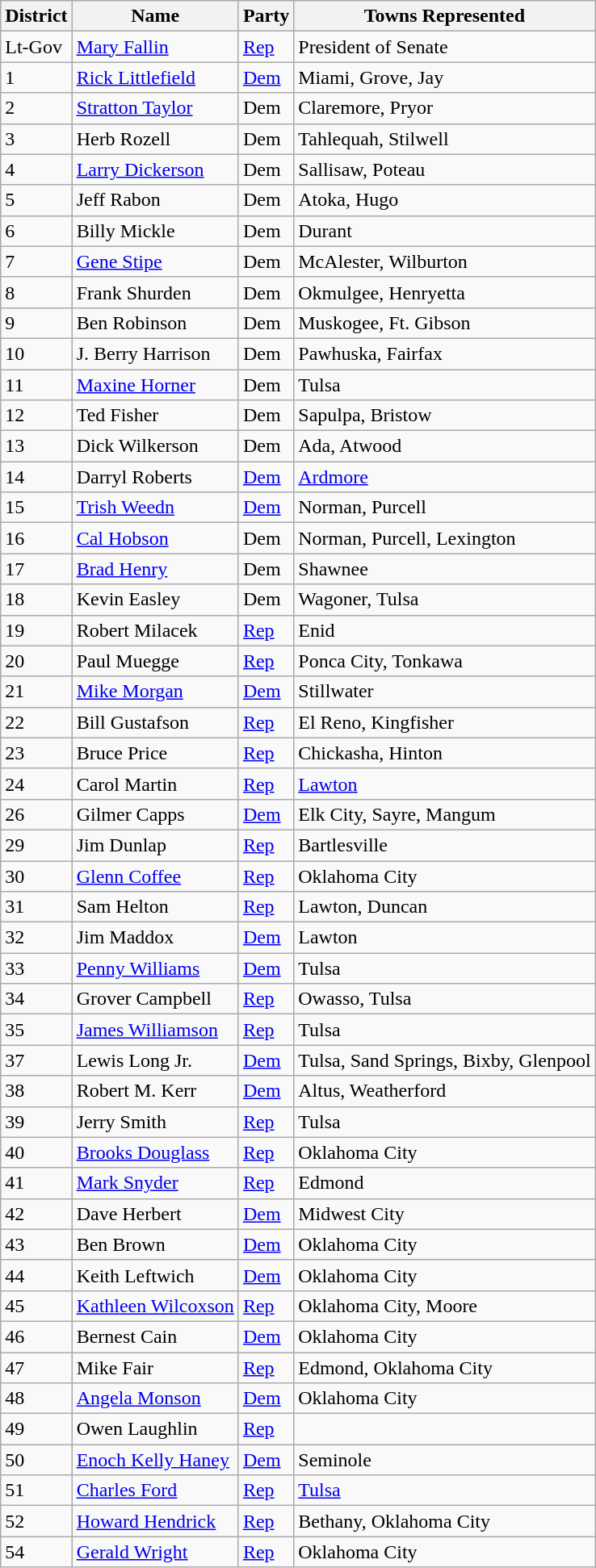<table class="wikitable sortable">
<tr>
<th>District</th>
<th>Name</th>
<th>Party</th>
<th>Towns Represented</th>
</tr>
<tr>
<td>Lt-Gov</td>
<td><a href='#'>Mary Fallin</a></td>
<td><a href='#'>Rep</a></td>
<td>President of Senate</td>
</tr>
<tr>
<td>1</td>
<td><a href='#'>Rick Littlefield</a></td>
<td><a href='#'>Dem</a></td>
<td>Miami, Grove, Jay</td>
</tr>
<tr>
<td>2</td>
<td><a href='#'>Stratton Taylor</a></td>
<td>Dem</td>
<td>Claremore, Pryor</td>
</tr>
<tr>
<td>3</td>
<td>Herb Rozell</td>
<td>Dem</td>
<td>Tahlequah, Stilwell</td>
</tr>
<tr>
<td>4</td>
<td><a href='#'>Larry Dickerson</a></td>
<td>Dem</td>
<td>Sallisaw, Poteau</td>
</tr>
<tr>
<td>5</td>
<td>Jeff Rabon</td>
<td>Dem</td>
<td>Atoka, Hugo</td>
</tr>
<tr>
<td>6</td>
<td>Billy Mickle</td>
<td>Dem</td>
<td>Durant</td>
</tr>
<tr>
<td>7</td>
<td><a href='#'>Gene Stipe</a></td>
<td>Dem</td>
<td>McAlester, Wilburton</td>
</tr>
<tr>
<td>8</td>
<td>Frank Shurden</td>
<td>Dem</td>
<td>Okmulgee, Henryetta</td>
</tr>
<tr>
<td>9</td>
<td>Ben Robinson</td>
<td>Dem</td>
<td>Muskogee, Ft. Gibson</td>
</tr>
<tr>
<td>10</td>
<td>J. Berry Harrison</td>
<td>Dem</td>
<td>Pawhuska, Fairfax</td>
</tr>
<tr>
<td>11</td>
<td><a href='#'>Maxine Horner</a></td>
<td>Dem</td>
<td>Tulsa</td>
</tr>
<tr>
<td>12</td>
<td>Ted Fisher</td>
<td>Dem</td>
<td>Sapulpa, Bristow</td>
</tr>
<tr>
<td>13</td>
<td>Dick Wilkerson</td>
<td>Dem</td>
<td>Ada, Atwood</td>
</tr>
<tr>
<td>14</td>
<td>Darryl Roberts</td>
<td><a href='#'>Dem</a></td>
<td><a href='#'>Ardmore</a></td>
</tr>
<tr>
<td>15</td>
<td><a href='#'>Trish Weedn</a></td>
<td><a href='#'>Dem</a></td>
<td>Norman, Purcell</td>
</tr>
<tr>
<td>16</td>
<td><a href='#'>Cal Hobson</a></td>
<td>Dem</td>
<td>Norman, Purcell, Lexington</td>
</tr>
<tr>
<td>17</td>
<td><a href='#'>Brad Henry</a></td>
<td>Dem</td>
<td>Shawnee</td>
</tr>
<tr>
<td>18</td>
<td>Kevin Easley</td>
<td>Dem</td>
<td>Wagoner, Tulsa</td>
</tr>
<tr>
<td>19</td>
<td>Robert Milacek</td>
<td><a href='#'>Rep</a></td>
<td>Enid</td>
</tr>
<tr>
<td>20</td>
<td>Paul Muegge</td>
<td><a href='#'>Rep</a></td>
<td>Ponca City, Tonkawa</td>
</tr>
<tr>
<td>21</td>
<td><a href='#'>Mike Morgan</a></td>
<td><a href='#'>Dem</a></td>
<td>Stillwater</td>
</tr>
<tr>
<td>22</td>
<td>Bill Gustafson</td>
<td><a href='#'>Rep</a></td>
<td>El Reno, Kingfisher</td>
</tr>
<tr>
<td>23</td>
<td>Bruce Price</td>
<td><a href='#'>Rep</a></td>
<td>Chickasha, Hinton</td>
</tr>
<tr>
<td>24</td>
<td>Carol Martin</td>
<td><a href='#'>Rep</a></td>
<td><a href='#'>Lawton</a></td>
</tr>
<tr>
<td>26</td>
<td>Gilmer Capps</td>
<td><a href='#'>Dem</a></td>
<td>Elk City, Sayre, Mangum</td>
</tr>
<tr>
<td>29</td>
<td>Jim Dunlap</td>
<td><a href='#'>Rep</a></td>
<td>Bartlesville</td>
</tr>
<tr>
<td>30</td>
<td><a href='#'>Glenn Coffee</a></td>
<td><a href='#'>Rep</a></td>
<td>Oklahoma City</td>
</tr>
<tr>
<td>31</td>
<td>Sam Helton</td>
<td><a href='#'>Rep</a></td>
<td>Lawton, Duncan</td>
</tr>
<tr>
<td>32</td>
<td>Jim Maddox</td>
<td><a href='#'>Dem</a></td>
<td>Lawton</td>
</tr>
<tr>
<td>33</td>
<td><a href='#'>Penny Williams</a></td>
<td><a href='#'>Dem</a></td>
<td>Tulsa</td>
</tr>
<tr>
<td>34</td>
<td>Grover Campbell</td>
<td><a href='#'>Rep</a></td>
<td>Owasso, Tulsa</td>
</tr>
<tr>
<td>35</td>
<td><a href='#'>James Williamson</a></td>
<td><a href='#'>Rep</a></td>
<td>Tulsa</td>
</tr>
<tr>
<td>37</td>
<td>Lewis Long Jr.</td>
<td><a href='#'>Dem</a></td>
<td>Tulsa, Sand Springs, Bixby, Glenpool</td>
</tr>
<tr>
<td>38</td>
<td>Robert M. Kerr</td>
<td><a href='#'>Dem</a></td>
<td>Altus, Weatherford</td>
</tr>
<tr>
<td>39</td>
<td>Jerry Smith</td>
<td><a href='#'>Rep</a></td>
<td>Tulsa</td>
</tr>
<tr>
<td>40</td>
<td><a href='#'>Brooks Douglass</a></td>
<td><a href='#'>Rep</a></td>
<td>Oklahoma City</td>
</tr>
<tr>
<td>41</td>
<td><a href='#'>Mark Snyder</a></td>
<td><a href='#'>Rep</a></td>
<td>Edmond</td>
</tr>
<tr>
<td>42</td>
<td>Dave Herbert</td>
<td><a href='#'>Dem</a></td>
<td>Midwest City</td>
</tr>
<tr>
<td>43</td>
<td>Ben Brown</td>
<td><a href='#'>Dem</a></td>
<td>Oklahoma City</td>
</tr>
<tr>
<td>44</td>
<td>Keith Leftwich</td>
<td><a href='#'>Dem</a></td>
<td>Oklahoma City</td>
</tr>
<tr>
<td>45</td>
<td><a href='#'>Kathleen Wilcoxson</a></td>
<td><a href='#'>Rep</a></td>
<td>Oklahoma City, Moore</td>
</tr>
<tr>
<td>46</td>
<td>Bernest Cain</td>
<td><a href='#'>Dem</a></td>
<td>Oklahoma City</td>
</tr>
<tr>
<td>47</td>
<td>Mike Fair</td>
<td><a href='#'>Rep</a></td>
<td>Edmond, Oklahoma City</td>
</tr>
<tr>
<td>48</td>
<td><a href='#'>Angela Monson</a></td>
<td><a href='#'>Dem</a></td>
<td>Oklahoma City</td>
</tr>
<tr>
<td>49</td>
<td>Owen Laughlin</td>
<td><a href='#'>Rep</a></td>
<td></td>
</tr>
<tr>
<td>50</td>
<td><a href='#'>Enoch Kelly Haney</a></td>
<td><a href='#'>Dem</a></td>
<td>Seminole</td>
</tr>
<tr>
<td>51</td>
<td><a href='#'>Charles Ford</a></td>
<td><a href='#'>Rep</a></td>
<td><a href='#'>Tulsa</a></td>
</tr>
<tr>
<td>52</td>
<td><a href='#'>Howard Hendrick</a></td>
<td><a href='#'>Rep</a></td>
<td>Bethany, Oklahoma City</td>
</tr>
<tr>
<td>54</td>
<td><a href='#'>Gerald Wright</a></td>
<td><a href='#'>Rep</a></td>
<td>Oklahoma City</td>
</tr>
</table>
